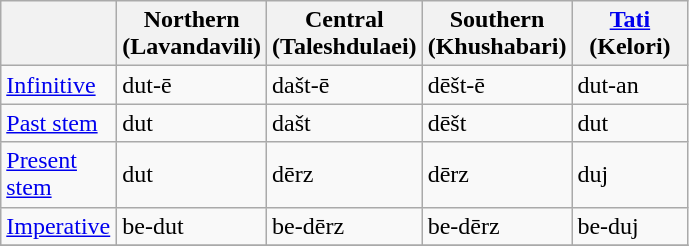<table class="wikitable">
<tr>
<th style="width:70px"></th>
<th style="width:70px">Northern (Lavandavili)</th>
<th style="width:70px">Central (Taleshdulaei)</th>
<th style="width:70px">Southern (Khushabari)</th>
<th style="width:70px"><a href='#'>Tati</a> (Kelori)</th>
</tr>
<tr>
<td><a href='#'>Infinitive</a></td>
<td>dut-ē</td>
<td>dašt-ē</td>
<td>dēšt-ē</td>
<td>dut-an</td>
</tr>
<tr>
<td><a href='#'>Past stem</a></td>
<td>dut</td>
<td>dašt</td>
<td>dēšt</td>
<td>dut</td>
</tr>
<tr>
<td><a href='#'>Present stem</a></td>
<td>dut</td>
<td>dērz</td>
<td>dērz</td>
<td>duj</td>
</tr>
<tr>
<td><a href='#'>Imperative</a></td>
<td>be-dut</td>
<td>be-dērz</td>
<td>be-dērz</td>
<td>be-duj</td>
</tr>
<tr>
</tr>
</table>
